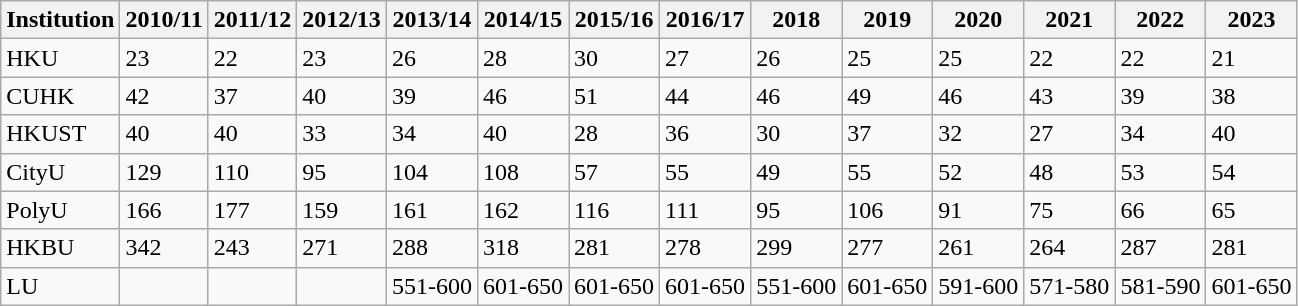<table class="wikitable">
<tr>
<th>Institution</th>
<th>2010/11</th>
<th>2011/12</th>
<th>2012/13</th>
<th>2013/14</th>
<th>2014/15</th>
<th>2015/16</th>
<th>2016/17</th>
<th>2018</th>
<th>2019</th>
<th>2020</th>
<th>2021</th>
<th>2022</th>
<th>2023</th>
</tr>
<tr>
<td>HKU</td>
<td>23</td>
<td>22</td>
<td>23</td>
<td>26</td>
<td>28</td>
<td>30</td>
<td>27</td>
<td>26</td>
<td>25</td>
<td>25</td>
<td>22</td>
<td>22</td>
<td>21</td>
</tr>
<tr>
<td>CUHK</td>
<td>42</td>
<td>37</td>
<td>40</td>
<td>39</td>
<td>46</td>
<td>51</td>
<td>44</td>
<td>46</td>
<td>49</td>
<td>46</td>
<td>43</td>
<td>39</td>
<td>38</td>
</tr>
<tr>
<td>HKUST</td>
<td>40</td>
<td>40</td>
<td>33</td>
<td>34</td>
<td>40</td>
<td>28</td>
<td>36</td>
<td>30</td>
<td>37</td>
<td>32</td>
<td>27</td>
<td>34</td>
<td>40</td>
</tr>
<tr>
<td>CityU</td>
<td>129</td>
<td>110</td>
<td>95</td>
<td>104</td>
<td>108</td>
<td>57</td>
<td>55</td>
<td>49</td>
<td>55</td>
<td>52</td>
<td>48</td>
<td>53</td>
<td>54</td>
</tr>
<tr>
<td>PolyU</td>
<td>166</td>
<td>177</td>
<td>159</td>
<td>161</td>
<td>162</td>
<td>116</td>
<td>111</td>
<td>95</td>
<td>106</td>
<td>91</td>
<td>75</td>
<td>66</td>
<td>65</td>
</tr>
<tr>
<td>HKBU</td>
<td>342</td>
<td>243</td>
<td>271</td>
<td>288</td>
<td>318</td>
<td>281</td>
<td>278</td>
<td>299</td>
<td>277</td>
<td>261</td>
<td>264</td>
<td>287</td>
<td>281</td>
</tr>
<tr>
<td>LU</td>
<td></td>
<td></td>
<td></td>
<td>551-600</td>
<td>601-650</td>
<td>601-650</td>
<td>601-650</td>
<td>551-600</td>
<td>601-650</td>
<td>591-600</td>
<td>571-580</td>
<td>581-590</td>
<td>601-650</td>
</tr>
</table>
